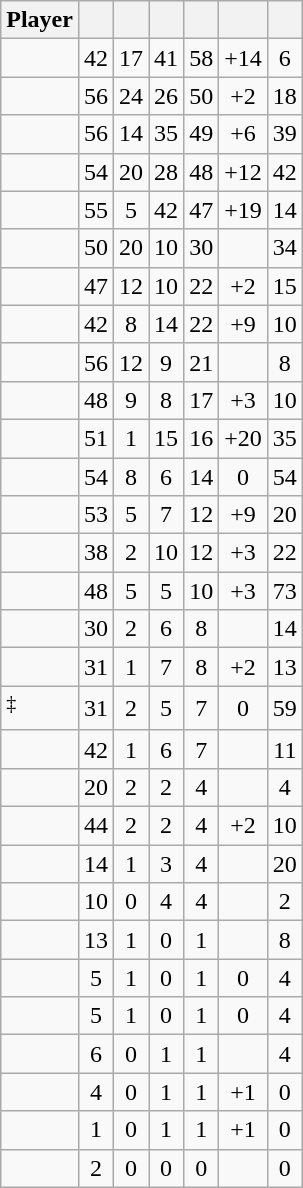<table class="wikitable sortable" style="text-align:center;">
<tr>
<th>Player</th>
<th></th>
<th></th>
<th></th>
<th></th>
<th data-sort-type="number"></th>
<th></th>
</tr>
<tr>
<td style="text-align:left;"></td>
<td>42</td>
<td>17</td>
<td>41</td>
<td>58</td>
<td>+14</td>
<td>6</td>
</tr>
<tr>
<td style="text-align:left;"></td>
<td>56</td>
<td>24</td>
<td>26</td>
<td>50</td>
<td>+2</td>
<td>18</td>
</tr>
<tr>
<td style="text-align:left;"></td>
<td>56</td>
<td>14</td>
<td>35</td>
<td>49</td>
<td>+6</td>
<td>39</td>
</tr>
<tr>
<td style="text-align:left;"></td>
<td>54</td>
<td>20</td>
<td>28</td>
<td>48</td>
<td>+12</td>
<td>42</td>
</tr>
<tr>
<td style="text-align:left;"></td>
<td>55</td>
<td>5</td>
<td>42</td>
<td>47</td>
<td>+19</td>
<td>14</td>
</tr>
<tr>
<td style="text-align:left;"></td>
<td>50</td>
<td>20</td>
<td>10</td>
<td>30</td>
<td></td>
<td>34</td>
</tr>
<tr>
<td style="text-align:left;"></td>
<td>47</td>
<td>12</td>
<td>10</td>
<td>22</td>
<td>+2</td>
<td>15</td>
</tr>
<tr>
<td style="text-align:left;"></td>
<td>42</td>
<td>8</td>
<td>14</td>
<td>22</td>
<td>+9</td>
<td>10</td>
</tr>
<tr>
<td style="text-align:left;"></td>
<td>56</td>
<td>12</td>
<td>9</td>
<td>21</td>
<td></td>
<td>8</td>
</tr>
<tr>
<td style="text-align:left;"></td>
<td>48</td>
<td>9</td>
<td>8</td>
<td>17</td>
<td>+3</td>
<td>10</td>
</tr>
<tr>
<td style="text-align:left;"></td>
<td>51</td>
<td>1</td>
<td>15</td>
<td>16</td>
<td>+20</td>
<td>35</td>
</tr>
<tr>
<td style="text-align:left;"></td>
<td>54</td>
<td>8</td>
<td>6</td>
<td>14</td>
<td>0</td>
<td>54</td>
</tr>
<tr>
<td style="text-align:left;"></td>
<td>53</td>
<td>5</td>
<td>7</td>
<td>12</td>
<td>+9</td>
<td>20</td>
</tr>
<tr>
<td style="text-align:left;"></td>
<td>38</td>
<td>2</td>
<td>10</td>
<td>12</td>
<td>+3</td>
<td>22</td>
</tr>
<tr>
<td style="text-align:left;"></td>
<td>48</td>
<td>5</td>
<td>5</td>
<td>10</td>
<td>+3</td>
<td>73</td>
</tr>
<tr>
<td style="text-align:left;"></td>
<td>30</td>
<td>2</td>
<td>6</td>
<td>8</td>
<td></td>
<td>14</td>
</tr>
<tr>
<td style="text-align:left;"></td>
<td>31</td>
<td>1</td>
<td>7</td>
<td>8</td>
<td>+2</td>
<td>13</td>
</tr>
<tr>
<td style="text-align:left;"><sup>‡</sup></td>
<td>31</td>
<td>2</td>
<td>5</td>
<td>7</td>
<td>0</td>
<td>59</td>
</tr>
<tr>
<td style="text-align:left;"></td>
<td>42</td>
<td>1</td>
<td>6</td>
<td>7</td>
<td></td>
<td>11</td>
</tr>
<tr>
<td style="text-align:left;"></td>
<td>20</td>
<td>2</td>
<td>2</td>
<td>4</td>
<td></td>
<td>4</td>
</tr>
<tr>
<td style="text-align:left;"></td>
<td>44</td>
<td>2</td>
<td>2</td>
<td>4</td>
<td>+2</td>
<td>10</td>
</tr>
<tr>
<td style="text-align:left;"></td>
<td>14</td>
<td>1</td>
<td>3</td>
<td>4</td>
<td></td>
<td>20</td>
</tr>
<tr>
<td style="text-align:left;"></td>
<td>10</td>
<td>0</td>
<td>4</td>
<td>4</td>
<td></td>
<td>2</td>
</tr>
<tr>
<td style="text-align:left;"></td>
<td>13</td>
<td>1</td>
<td>0</td>
<td>1</td>
<td></td>
<td>8</td>
</tr>
<tr>
<td style="text-align:left;"></td>
<td>5</td>
<td>1</td>
<td>0</td>
<td>1</td>
<td>0</td>
<td>4</td>
</tr>
<tr>
<td style="text-align:left;"></td>
<td>5</td>
<td>1</td>
<td>0</td>
<td>1</td>
<td>0</td>
<td>4</td>
</tr>
<tr>
<td style="text-align:left;"></td>
<td>6</td>
<td>0</td>
<td>1</td>
<td>1</td>
<td></td>
<td>4</td>
</tr>
<tr>
<td style="text-align:left;"></td>
<td>4</td>
<td>0</td>
<td>1</td>
<td>1</td>
<td>+1</td>
<td>0</td>
</tr>
<tr>
<td style="text-align:left;"></td>
<td>1</td>
<td>0</td>
<td>1</td>
<td>1</td>
<td>+1</td>
<td>0</td>
</tr>
<tr>
<td style="text-align:left;"></td>
<td>2</td>
<td>0</td>
<td>0</td>
<td>0</td>
<td></td>
<td>0</td>
</tr>
</table>
